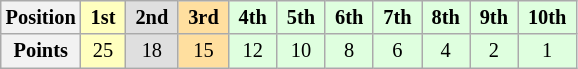<table class="wikitable" style="font-size:85%; text-align:center">
<tr>
<th>Position</th>
<td style="background:#FFFFBF;"> <strong>1st</strong> </td>
<td style="background:#DFDFDF;"> <strong>2nd</strong> </td>
<td style="background:#FFDF9F;"> <strong>3rd</strong> </td>
<td style="background:#DFFFDF;"> <strong>4th</strong> </td>
<td style="background:#DFFFDF;"> <strong>5th</strong> </td>
<td style="background:#DFFFDF;"> <strong>6th</strong> </td>
<td style="background:#DFFFDF;"> <strong>7th</strong> </td>
<td style="background:#DFFFDF;"> <strong>8th</strong> </td>
<td style="background:#DFFFDF;"> <strong>9th</strong> </td>
<td style="background:#DFFFDF;"> <strong>10th</strong> </td>
</tr>
<tr>
<th>Points</th>
<td style="background:#FFFFBF;">25</td>
<td style="background:#DFDFDF;">18</td>
<td style="background:#FFDF9F;">15</td>
<td style="background:#DFFFDF;">12</td>
<td style="background:#DFFFDF;">10</td>
<td style="background:#DFFFDF;">8</td>
<td style="background:#DFFFDF;">6</td>
<td style="background:#DFFFDF;">4</td>
<td style="background:#DFFFDF;">2</td>
<td style="background:#DFFFDF;">1</td>
</tr>
</table>
